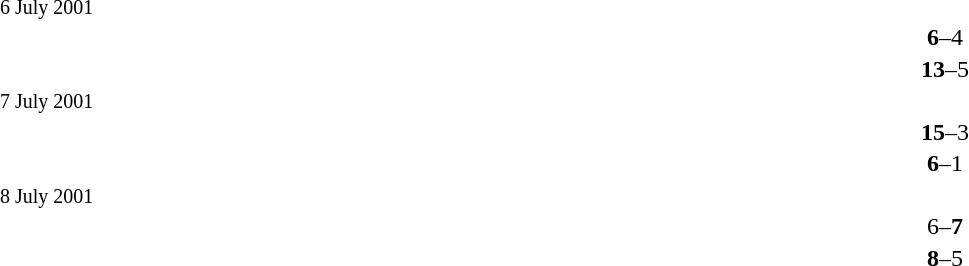<table width=100% cellspacing=1>
<tr>
<th width=40%></th>
<th width=20%></th>
<th></th>
</tr>
<tr>
<td><small>6 July 2001</small></td>
</tr>
<tr>
<td align=right><strong></strong></td>
<td align=center><strong>6</strong>–4</td>
<td></td>
</tr>
<tr>
<td align=right><strong></strong></td>
<td align=center><strong>13</strong>–5</td>
<td><strong></strong></td>
</tr>
<tr>
<td><small>7 July 2001</small></td>
</tr>
<tr>
<td align=right><strong></strong></td>
<td align=center><strong>15</strong>–3</td>
<td></td>
</tr>
<tr>
<td align=right><strong></strong></td>
<td align=center><strong>6</strong>–1</td>
<td></td>
</tr>
<tr>
<td><small>8 July 2001</small></td>
</tr>
<tr>
<td align=right></td>
<td align=center>6–<strong>7</strong></td>
<td><strong></strong></td>
</tr>
<tr>
<td align=right><strong></strong></td>
<td align=center><strong>8</strong>–5</td>
<td></td>
</tr>
</table>
